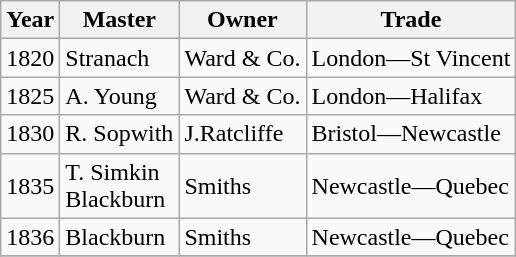<table class="sortable wikitable">
<tr>
<th>Year</th>
<th>Master</th>
<th>Owner</th>
<th>Trade</th>
</tr>
<tr>
<td>1820</td>
<td>Stranach</td>
<td>Ward & Co.</td>
<td>London—St Vincent</td>
</tr>
<tr>
<td>1825</td>
<td>A. Young</td>
<td>Ward & Co.</td>
<td>London—Halifax</td>
</tr>
<tr>
<td>1830</td>
<td>R. Sopwith</td>
<td>J.Ratcliffe</td>
<td>Bristol—Newcastle</td>
</tr>
<tr>
<td>1835</td>
<td>T. Simkin<br>Blackburn</td>
<td>Smiths</td>
<td>Newcastle—Quebec</td>
</tr>
<tr>
<td>1836</td>
<td>Blackburn</td>
<td>Smiths</td>
<td>Newcastle—Quebec</td>
</tr>
<tr>
</tr>
</table>
